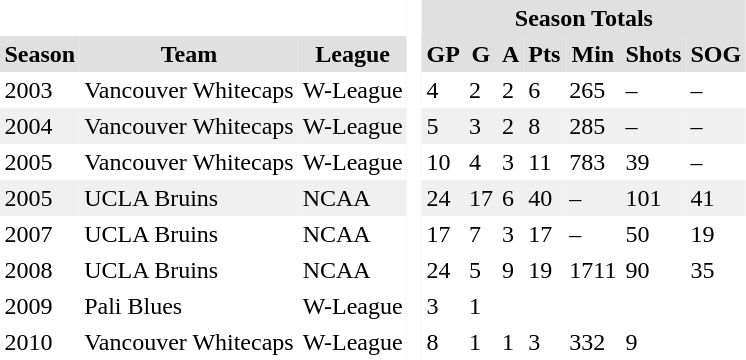<table BORDER="0" CELLPADDING="3" CELLSPACING="0" ID="Table3">
<tr ALIGN="centre" bgcolor="#e0e0e0">
<th ALIGN="centre" colspan="3" bgcolor="#ffffff"> </th>
<th ALIGN="centre" rowspan="99" bgcolor="#ffffff"> </th>
<th ALIGN="centre" colspan="7">Season Totals</th>
</tr>
<tr ALIGN="centre" bgcolor="#e0e0e0">
<th ALIGN="centre">Season</th>
<th ALIGN="centre">Team</th>
<th ALIGN="centre">League</th>
<th ALIGN="centre">GP</th>
<th ALIGN="centre">G</th>
<th ALIGN="centre">A</th>
<th ALIGN="centre">Pts</th>
<th ALIGN="centre">Min</th>
<th ALIGN="centre">Shots</th>
<th ALIGN="centre">SOG</th>
</tr>
<tr ALIGN="centre">
<td ALIGN="centre">2003</td>
<td ALIGN="centre">Vancouver Whitecaps</td>
<td ALIGN="centre">W-League</td>
<td ALIGN="centre">4</td>
<td ALIGN="centre">2</td>
<td ALIGN="centre">2</td>
<td ALIGN="centre">6</td>
<td ALIGN="centre">265</td>
<td ALIGN="centre">–</td>
<td ALIGN="centre">–</td>
</tr>
<tr ALIGN="centre" bgcolor="#f0f0f0">
<td ALIGN="centre">2004</td>
<td ALIGN="centre">Vancouver Whitecaps</td>
<td ALIGN="centre">W-League</td>
<td ALIGN="centre">5</td>
<td ALIGN="centre">3</td>
<td ALIGN="centre">2</td>
<td ALIGN="centre">8</td>
<td ALIGN="centre">285</td>
<td ALIGN="centre">–</td>
<td ALIGN="centre">–</td>
</tr>
<tr ALIGN="centre">
<td ALIGN="centre">2005</td>
<td ALIGN="centre">Vancouver Whitecaps</td>
<td ALIGN="centre">W-League</td>
<td ALIGN="centre">10</td>
<td ALIGN="centre">4</td>
<td ALIGN="centre">3</td>
<td ALIGN="centre">11</td>
<td ALIGN="centre">783</td>
<td ALIGN="centre">39</td>
<td ALIGN="centre">–</td>
</tr>
<tr ALIGN="centre" bgcolor="#f0f0f0">
<td ALIGN="centre">2005</td>
<td ALIGN="centre">UCLA Bruins</td>
<td ALIGN="centre">NCAA</td>
<td ALIGN="centre">24</td>
<td ALIGN="centre">17</td>
<td ALIGN="centre">6</td>
<td ALIGN="centre">40</td>
<td ALIGN="centre">–</td>
<td ALIGN="centre">101</td>
<td ALIGN="centre">41</td>
</tr>
<tr ALIGN="centre">
<td ALIGN="centre">2007</td>
<td ALIGN="centre">UCLA Bruins</td>
<td ALIGN="centre">NCAA</td>
<td ALIGN="centre">17</td>
<td ALIGN="centre">7</td>
<td ALIGN="centre">3</td>
<td ALIGN="centre">17</td>
<td ALIGN="centre">–</td>
<td ALIGN="centre">50</td>
<td ALIGN="centre">19</td>
</tr>
<tr ALIGN="centre">
<td ALIGN="centre">2008</td>
<td ALIGN="centre">UCLA Bruins</td>
<td ALIGN="centre">NCAA</td>
<td ALIGN="centre">24</td>
<td ALIGN="centre">5</td>
<td ALIGN="centre">9</td>
<td ALIGN="centre">19</td>
<td ALIGN="centre">1711</td>
<td ALIGN="centre">90</td>
<td ALIGN="centre">35</td>
</tr>
<tr ALIGN="centre">
<td ALIGN="centre">2009</td>
<td ALIGN="centre">Pali Blues</td>
<td ALIGN="centre">W-League</td>
<td ALIGN="centre">3</td>
<td ALIGN="centre">1</td>
<td ALIGN="centre"></td>
<td ALIGN="centre"></td>
<td ALIGN="centre"></td>
<td ALIGN="centre"></td>
<td ALIGN="centre"></td>
</tr>
<tr ALIGN="centre">
<td ALIGN="centre">2010</td>
<td ALIGN="centre">Vancouver Whitecaps</td>
<td ALIGN="centre">W-League</td>
<td ALIGN="centre">8</td>
<td ALIGN="centre">1</td>
<td ALIGN="centre">1</td>
<td ALIGN="centre">3</td>
<td ALIGN="centre">332</td>
<td ALIGN="centre">9</td>
<td ALIGN="centre"></td>
</tr>
</table>
